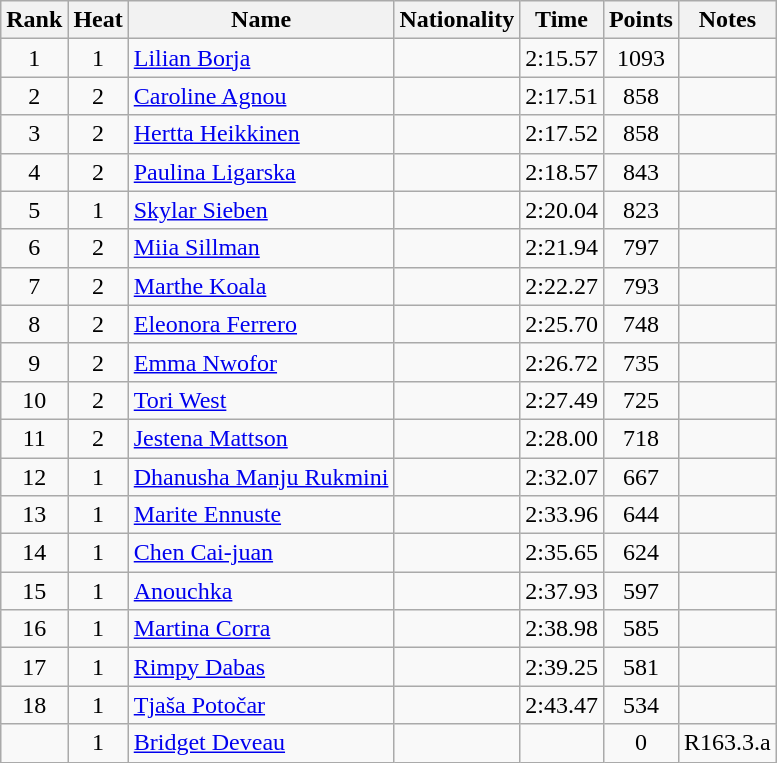<table class="wikitable sortable" style="text-align:center">
<tr>
<th>Rank</th>
<th>Heat</th>
<th>Name</th>
<th>Nationality</th>
<th>Time</th>
<th>Points</th>
<th>Notes</th>
</tr>
<tr>
<td>1</td>
<td>1</td>
<td align="left"><a href='#'>Lilian Borja</a></td>
<td align=left></td>
<td>2:15.57</td>
<td>1093</td>
<td></td>
</tr>
<tr>
<td>2</td>
<td>2</td>
<td align="left"><a href='#'>Caroline Agnou</a></td>
<td align=left></td>
<td>2:17.51</td>
<td>858</td>
<td></td>
</tr>
<tr>
<td>3</td>
<td>2</td>
<td align="left"><a href='#'>Hertta Heikkinen</a></td>
<td align=left></td>
<td>2:17.52</td>
<td>858</td>
<td></td>
</tr>
<tr>
<td>4</td>
<td>2</td>
<td align="left"><a href='#'>Paulina Ligarska</a></td>
<td align=left></td>
<td>2:18.57</td>
<td>843</td>
<td></td>
</tr>
<tr>
<td>5</td>
<td>1</td>
<td align="left"><a href='#'>Skylar Sieben</a></td>
<td align=left></td>
<td>2:20.04</td>
<td>823</td>
<td></td>
</tr>
<tr>
<td>6</td>
<td>2</td>
<td align="left"><a href='#'>Miia Sillman</a></td>
<td align=left></td>
<td>2:21.94</td>
<td>797</td>
<td></td>
</tr>
<tr>
<td>7</td>
<td>2</td>
<td align="left"><a href='#'>Marthe Koala</a></td>
<td align=left></td>
<td>2:22.27</td>
<td>793</td>
<td></td>
</tr>
<tr>
<td>8</td>
<td>2</td>
<td align="left"><a href='#'>Eleonora Ferrero</a></td>
<td align=left></td>
<td>2:25.70</td>
<td>748</td>
<td></td>
</tr>
<tr>
<td>9</td>
<td>2</td>
<td align="left"><a href='#'>Emma Nwofor</a></td>
<td align=left></td>
<td>2:26.72</td>
<td>735</td>
<td></td>
</tr>
<tr>
<td>10</td>
<td>2</td>
<td align="left"><a href='#'>Tori West</a></td>
<td align=left></td>
<td>2:27.49</td>
<td>725</td>
<td></td>
</tr>
<tr>
<td>11</td>
<td>2</td>
<td align="left"><a href='#'>Jestena Mattson</a></td>
<td align=left></td>
<td>2:28.00</td>
<td>718</td>
<td></td>
</tr>
<tr>
<td>12</td>
<td>1</td>
<td align="left"><a href='#'>Dhanusha Manju Rukmini</a></td>
<td align=left></td>
<td>2:32.07</td>
<td>667</td>
<td></td>
</tr>
<tr>
<td>13</td>
<td>1</td>
<td align="left"><a href='#'>Marite Ennuste</a></td>
<td align=left></td>
<td>2:33.96</td>
<td>644</td>
<td></td>
</tr>
<tr>
<td>14</td>
<td>1</td>
<td align="left"><a href='#'>Chen Cai-juan</a></td>
<td align=left></td>
<td>2:35.65</td>
<td>624</td>
<td></td>
</tr>
<tr>
<td>15</td>
<td>1</td>
<td align="left"><a href='#'>Anouchka</a></td>
<td align=left></td>
<td>2:37.93</td>
<td>597</td>
<td></td>
</tr>
<tr>
<td>16</td>
<td>1</td>
<td align="left"><a href='#'>Martina Corra</a></td>
<td align=left></td>
<td>2:38.98</td>
<td>585</td>
<td></td>
</tr>
<tr>
<td>17</td>
<td>1</td>
<td align="left"><a href='#'>Rimpy Dabas</a></td>
<td align=left></td>
<td>2:39.25</td>
<td>581</td>
<td></td>
</tr>
<tr>
<td>18</td>
<td>1</td>
<td align="left"><a href='#'>Tjaša Potočar</a></td>
<td align=left></td>
<td>2:43.47</td>
<td>534</td>
<td></td>
</tr>
<tr>
<td></td>
<td>1</td>
<td align="left"><a href='#'>Bridget Deveau</a></td>
<td align=left></td>
<td></td>
<td>0</td>
<td>R163.3.a</td>
</tr>
</table>
